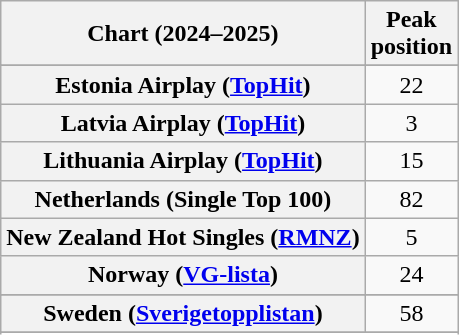<table class="wikitable sortable plainrowheaders" style="text-align:center">
<tr>
<th scope="col">Chart (2024–2025)</th>
<th scope="col">Peak<br>position</th>
</tr>
<tr>
</tr>
<tr>
</tr>
<tr>
</tr>
<tr>
<th scope="row">Estonia Airplay (<a href='#'>TopHit</a>)</th>
<td>22</td>
</tr>
<tr>
<th scope="row">Latvia Airplay (<a href='#'>TopHit</a>)<br></th>
<td>3</td>
</tr>
<tr>
<th scope="row">Lithuania Airplay (<a href='#'>TopHit</a>)</th>
<td>15</td>
</tr>
<tr>
<th scope="row">Netherlands (Single Top 100)</th>
<td>82</td>
</tr>
<tr>
<th scope="row">New Zealand Hot Singles (<a href='#'>RMNZ</a>)</th>
<td>5</td>
</tr>
<tr>
<th scope="row">Norway (<a href='#'>VG-lista</a>)</th>
<td>24</td>
</tr>
<tr>
</tr>
<tr>
<th scope="row">Sweden (<a href='#'>Sverigetopplistan</a>)</th>
<td>58</td>
</tr>
<tr>
</tr>
<tr>
</tr>
<tr>
</tr>
</table>
